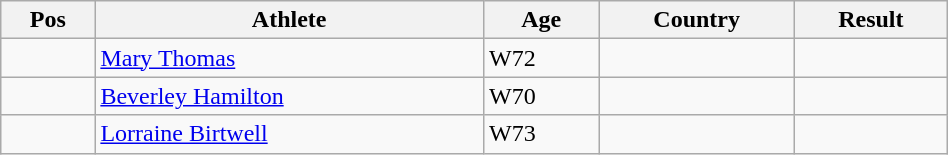<table class="wikitable"  style="text-align:center; width:50%;">
<tr>
<th>Pos</th>
<th>Athlete</th>
<th>Age</th>
<th>Country</th>
<th>Result</th>
</tr>
<tr>
<td align=center></td>
<td align=left><a href='#'>Mary Thomas</a></td>
<td align=left>W72</td>
<td align=left></td>
<td></td>
</tr>
<tr>
<td align=center></td>
<td align=left><a href='#'>Beverley Hamilton</a></td>
<td align=left>W70</td>
<td align=left></td>
<td></td>
</tr>
<tr>
<td align=center></td>
<td align=left><a href='#'>Lorraine Birtwell</a></td>
<td align=left>W73</td>
<td align=left></td>
<td></td>
</tr>
</table>
